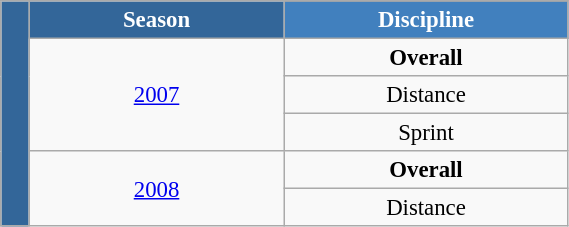<table class="wikitable"  style="font-size:95%; text-align:center; border:gray solid 1px; width:30%;">
<tr style="background:#369; color:white;">
<td rowspan="7" style="width:1%;"></td>
<td rowspan="2" colspan="1" style="width:10%;"><strong>Season</strong></td>
</tr>
<tr style="background-color:#4180be; color:white;">
<td style="width:10%;"><strong>Discipline</strong></td>
</tr>
<tr>
<td rowspan=3 align=center><a href='#'>2007</a></td>
<td align=center><strong>Overall</strong></td>
</tr>
<tr>
<td align=center>Distance</td>
</tr>
<tr>
<td align=center>Sprint</td>
</tr>
<tr>
<td rowspan=2 align=center><a href='#'>2008</a></td>
<td align=center><strong>Overall</strong></td>
</tr>
<tr>
<td align=center>Distance</td>
</tr>
</table>
